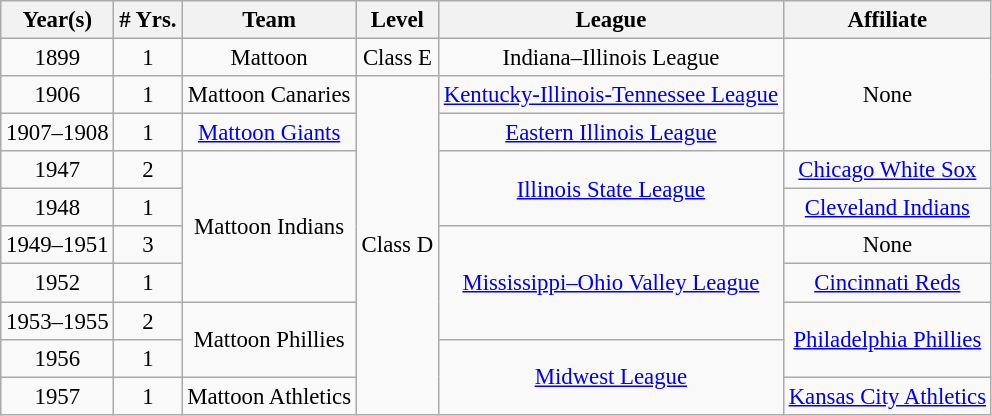<table class="wikitable" style="text-align:center; font-size: 95%;">
<tr>
<th>Year(s)</th>
<th># Yrs.</th>
<th>Team</th>
<th>Level</th>
<th>League</th>
<th>Affiliate</th>
</tr>
<tr>
<td>1899</td>
<td>1</td>
<td>Mattoon</td>
<td>Class E</td>
<td>Indiana–Illinois League</td>
<td rowspan=3>None</td>
</tr>
<tr>
<td>1906</td>
<td>1</td>
<td>Mattoon Canaries</td>
<td rowspan=10>Class D</td>
<td><a href='#'>Kentucky-Illinois-Tennessee League</a></td>
</tr>
<tr>
<td>1907–1908</td>
<td>1</td>
<td><a href='#'>Mattoon Giants</a></td>
<td><a href='#'>Eastern Illinois League</a></td>
</tr>
<tr>
<td>1947</td>
<td>2</td>
<td rowspan=4>Mattoon Indians</td>
<td rowspan=2><a href='#'>Illinois State League</a></td>
<td><a href='#'>Chicago White Sox</a></td>
</tr>
<tr>
<td>1948</td>
<td>1</td>
<td><a href='#'>Cleveland Indians</a></td>
</tr>
<tr>
<td>1949–1951</td>
<td>3</td>
<td rowspan=3><a href='#'>Mississippi–Ohio Valley League</a></td>
<td>None</td>
</tr>
<tr>
<td>1952</td>
<td>1</td>
<td><a href='#'>Cincinnati Reds</a></td>
</tr>
<tr>
<td>1953–1955</td>
<td>2</td>
<td rowspan=2>Mattoon Phillies</td>
<td rowspan=2><a href='#'>Philadelphia Phillies</a></td>
</tr>
<tr>
<td>1956</td>
<td>1</td>
<td rowspan=2><a href='#'>Midwest League</a></td>
</tr>
<tr>
<td>1957</td>
<td>1</td>
<td>Mattoon Athletics</td>
<td><a href='#'>Kansas City Athletics</a></td>
</tr>
</table>
